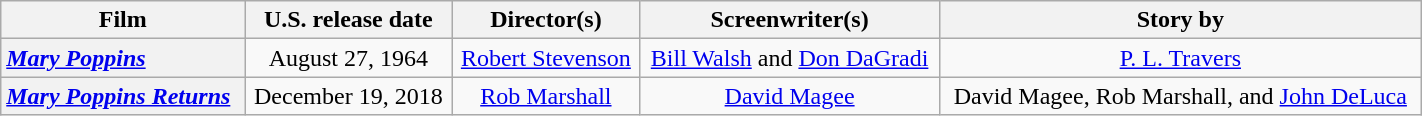<table class="wikitable plainrowheaders"  style="text-align:center; width:75%;">
<tr>
<th scope="col">Film</th>
<th scope="col">U.S. release date</th>
<th scope="col">Director(s)</th>
<th scope="col">Screenwriter(s)</th>
<th scope="col">Story by</th>
</tr>
<tr>
<th scope="row" style="text-align:left"><em><a href='#'>Mary Poppins</a></em></th>
<td>August 27, 1964</td>
<td><a href='#'>Robert Stevenson</a></td>
<td><a href='#'>Bill Walsh</a> and <a href='#'>Don DaGradi</a></td>
<td><a href='#'>P. L. Travers</a></td>
</tr>
<tr>
<th scope="row" style="text-align:left"><em><a href='#'>Mary Poppins Returns</a></em></th>
<td>December 19, 2018</td>
<td><a href='#'>Rob Marshall</a></td>
<td><a href='#'>David Magee</a></td>
<td>David Magee, Rob Marshall, and <a href='#'>John DeLuca</a></td>
</tr>
</table>
